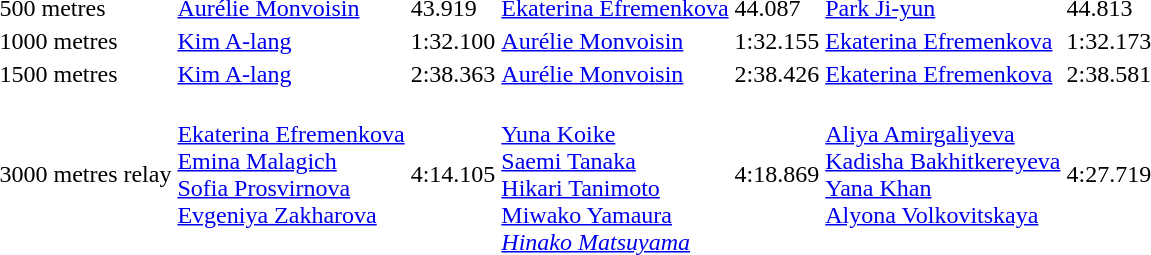<table>
<tr>
<td>500 metres<br></td>
<td> <a href='#'>Aurélie Monvoisin</a></td>
<td>43.919</td>
<td> <a href='#'>Ekaterina Efremenkova</a></td>
<td>44.087</td>
<td> <a href='#'>Park Ji-yun</a></td>
<td>44.813</td>
</tr>
<tr>
<td>1000 metres<br></td>
<td> <a href='#'>Kim A-lang</a></td>
<td>1:32.100</td>
<td> <a href='#'>Aurélie Monvoisin</a></td>
<td>1:32.155</td>
<td> <a href='#'>Ekaterina Efremenkova</a></td>
<td>1:32.173</td>
</tr>
<tr>
<td>1500 metres<br></td>
<td> <a href='#'>Kim A-lang</a></td>
<td>2:38.363</td>
<td> <a href='#'>Aurélie Monvoisin</a></td>
<td>2:38.426</td>
<td> <a href='#'>Ekaterina Efremenkova</a></td>
<td>2:38.581</td>
</tr>
<tr>
<td>3000 metres relay<br></td>
<td valign=top><br><a href='#'>Ekaterina Efremenkova</a><br><a href='#'>Emina Malagich</a><br><a href='#'>Sofia Prosvirnova</a><br><a href='#'>Evgeniya Zakharova</a></td>
<td>4:14.105</td>
<td valign=top><br><a href='#'>Yuna Koike</a><br><a href='#'>Saemi Tanaka</a><br><a href='#'>Hikari Tanimoto</a><br><a href='#'>Miwako Yamaura</a><br><em><a href='#'>Hinako Matsuyama</a></em></td>
<td>4:18.869</td>
<td valign=top><br><a href='#'>Aliya Amirgaliyeva</a><br><a href='#'>Kadisha Bakhitkereyeva</a><br><a href='#'>Yana Khan</a><br><a href='#'>Alyona Volkovitskaya</a></td>
<td>4:27.719</td>
</tr>
</table>
